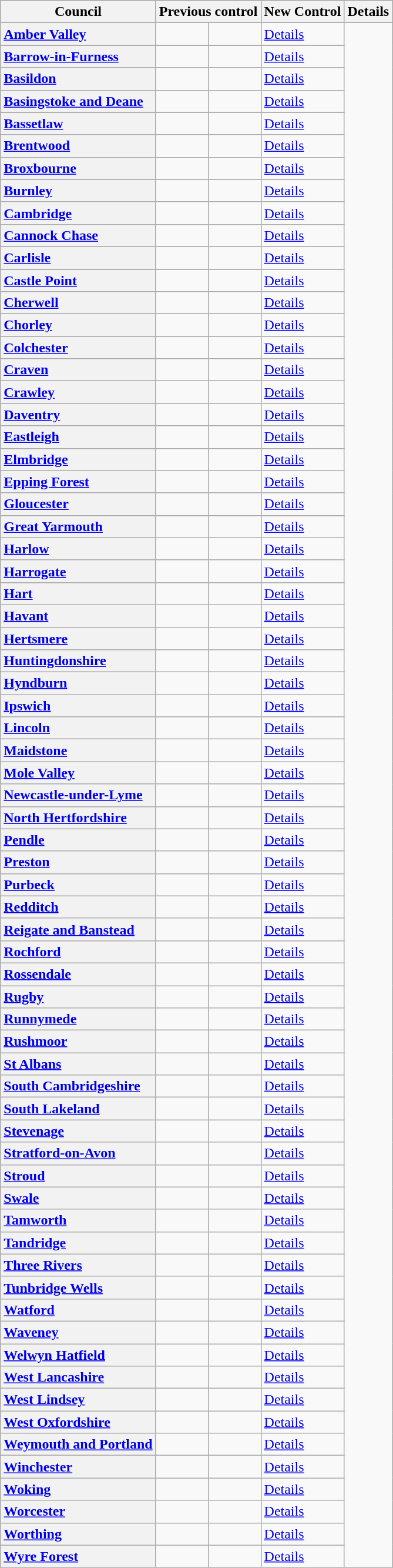<table class="wikitable">
<tr>
<th scope="col">Council</th>
<th colspan=2>Previous control</th>
<th colspan=2>New Control</th>
<th scope="col">Details</th>
</tr>
<tr>
<th scope="row" style="text-align: left;"><a href='#'>Amber Valley</a></th>
<td></td>
<td></td>
<td><a href='#'>Details</a></td>
</tr>
<tr>
<th scope="row" style="text-align: left;"><a href='#'>Barrow-in-Furness</a></th>
<td></td>
<td></td>
<td><a href='#'>Details</a></td>
</tr>
<tr>
<th scope="row" style="text-align: left;"><a href='#'>Basildon</a></th>
<td></td>
<td></td>
<td><a href='#'>Details</a></td>
</tr>
<tr>
<th scope="row" style="text-align: left;"><a href='#'>Basingstoke and Deane</a></th>
<td></td>
<td></td>
<td><a href='#'>Details</a></td>
</tr>
<tr>
<th scope="row" style="text-align: left;"><a href='#'>Bassetlaw</a></th>
<td></td>
<td></td>
<td><a href='#'>Details</a></td>
</tr>
<tr>
<th scope="row" style="text-align: left;"><a href='#'>Brentwood</a></th>
<td></td>
<td></td>
<td><a href='#'>Details</a></td>
</tr>
<tr>
<th scope="row" style="text-align: left;"><a href='#'>Broxbourne</a></th>
<td></td>
<td></td>
<td><a href='#'>Details</a></td>
</tr>
<tr>
<th scope="row" style="text-align: left;"><a href='#'>Burnley</a></th>
<td></td>
<td></td>
<td><a href='#'>Details</a></td>
</tr>
<tr>
<th scope="row" style="text-align: left;"><a href='#'>Cambridge</a></th>
<td></td>
<td></td>
<td><a href='#'>Details</a></td>
</tr>
<tr>
<th scope="row" style="text-align: left;"><a href='#'>Cannock Chase</a></th>
<td></td>
<td></td>
<td><a href='#'>Details</a></td>
</tr>
<tr>
<th scope="row" style="text-align: left;"><a href='#'>Carlisle</a></th>
<td></td>
<td></td>
<td><a href='#'>Details</a></td>
</tr>
<tr>
<th scope="row" style="text-align: left;"><a href='#'>Castle Point</a></th>
<td></td>
<td></td>
<td><a href='#'>Details</a></td>
</tr>
<tr>
<th scope="row" style="text-align: left;"><a href='#'>Cherwell</a></th>
<td></td>
<td></td>
<td><a href='#'>Details</a></td>
</tr>
<tr>
<th scope="row" style="text-align: left;"><a href='#'>Chorley</a></th>
<td></td>
<td></td>
<td><a href='#'>Details</a></td>
</tr>
<tr>
<th scope="row" style="text-align: left;"><a href='#'>Colchester</a></th>
<td></td>
<td></td>
<td><a href='#'>Details</a></td>
</tr>
<tr>
<th scope="row" style="text-align: left;"><a href='#'>Craven</a></th>
<td></td>
<td></td>
<td><a href='#'>Details</a></td>
</tr>
<tr>
<th scope="row" style="text-align: left;"><a href='#'>Crawley</a></th>
<td></td>
<td></td>
<td><a href='#'>Details</a></td>
</tr>
<tr>
<th scope="row" style="text-align: left;"><a href='#'>Daventry</a></th>
<td></td>
<td></td>
<td><a href='#'>Details</a></td>
</tr>
<tr>
<th scope="row" style="text-align: left;"><a href='#'>Eastleigh</a></th>
<td></td>
<td></td>
<td><a href='#'>Details</a></td>
</tr>
<tr>
<th scope="row" style="text-align: left;"><a href='#'>Elmbridge</a></th>
<td></td>
<td></td>
<td><a href='#'>Details</a></td>
</tr>
<tr>
<th scope="row" style="text-align: left;"><a href='#'>Epping Forest</a></th>
<td></td>
<td></td>
<td><a href='#'>Details</a></td>
</tr>
<tr>
<th scope="row" style="text-align: left;"><a href='#'>Gloucester</a></th>
<td></td>
<td></td>
<td><a href='#'>Details</a></td>
</tr>
<tr>
<th scope="row" style="text-align: left;"><a href='#'>Great Yarmouth</a></th>
<td></td>
<td></td>
<td><a href='#'>Details</a></td>
</tr>
<tr>
<th scope="row" style="text-align: left;"><a href='#'>Harlow</a></th>
<td></td>
<td></td>
<td><a href='#'>Details</a></td>
</tr>
<tr>
<th scope="row" style="text-align: left;"><a href='#'>Harrogate</a></th>
<td></td>
<td></td>
<td><a href='#'>Details</a></td>
</tr>
<tr>
<th scope="row" style="text-align: left;"><a href='#'>Hart</a></th>
<td></td>
<td></td>
<td><a href='#'>Details</a></td>
</tr>
<tr>
<th scope="row" style="text-align: left;"><a href='#'>Havant</a></th>
<td></td>
<td></td>
<td><a href='#'>Details</a></td>
</tr>
<tr>
<th scope="row" style="text-align: left;"><a href='#'>Hertsmere</a></th>
<td></td>
<td></td>
<td><a href='#'>Details</a></td>
</tr>
<tr>
<th scope="row" style="text-align: left;"><a href='#'>Huntingdonshire</a></th>
<td></td>
<td></td>
<td><a href='#'>Details</a></td>
</tr>
<tr>
<th scope="row" style="text-align: left;"><a href='#'>Hyndburn</a></th>
<td></td>
<td></td>
<td><a href='#'>Details</a></td>
</tr>
<tr>
<th scope="row" style="text-align: left;"><a href='#'>Ipswich</a></th>
<td></td>
<td></td>
<td><a href='#'>Details</a></td>
</tr>
<tr>
<th scope="row" style="text-align: left;"><a href='#'>Lincoln</a></th>
<td></td>
<td></td>
<td><a href='#'>Details</a></td>
</tr>
<tr>
<th scope="row" style="text-align: left;"><a href='#'>Maidstone</a></th>
<td></td>
<td></td>
<td><a href='#'>Details</a></td>
</tr>
<tr>
<th scope="row" style="text-align: left;"><a href='#'>Mole Valley</a></th>
<td></td>
<td></td>
<td><a href='#'>Details</a></td>
</tr>
<tr>
<th scope="row" style="text-align: left;"><a href='#'>Newcastle-under-Lyme</a></th>
<td></td>
<td></td>
<td><a href='#'>Details</a></td>
</tr>
<tr>
<th scope="row" style="text-align: left;"><a href='#'>North Hertfordshire</a></th>
<td></td>
<td></td>
<td><a href='#'>Details</a></td>
</tr>
<tr>
<th scope="row" style="text-align: left;"><a href='#'>Pendle</a></th>
<td></td>
<td></td>
<td><a href='#'>Details</a></td>
</tr>
<tr>
<th scope="row" style="text-align: left;"><a href='#'>Preston</a></th>
<td></td>
<td></td>
<td><a href='#'>Details</a></td>
</tr>
<tr>
<th scope="row" style="text-align: left;"><a href='#'>Purbeck</a></th>
<td></td>
<td></td>
<td><a href='#'>Details</a></td>
</tr>
<tr>
<th scope="row" style="text-align: left;"><a href='#'>Redditch</a></th>
<td></td>
<td></td>
<td><a href='#'>Details</a></td>
</tr>
<tr>
<th scope="row" style="text-align: left;"><a href='#'>Reigate and Banstead</a></th>
<td></td>
<td></td>
<td><a href='#'>Details</a></td>
</tr>
<tr>
<th scope="row" style="text-align: left;"><a href='#'>Rochford</a></th>
<td></td>
<td></td>
<td><a href='#'>Details</a></td>
</tr>
<tr>
<th scope="row" style="text-align: left;"><a href='#'>Rossendale</a></th>
<td></td>
<td></td>
<td><a href='#'>Details</a></td>
</tr>
<tr>
<th scope="row" style="text-align: left;"><a href='#'>Rugby</a></th>
<td></td>
<td></td>
<td><a href='#'>Details</a></td>
</tr>
<tr>
<th scope="row" style="text-align: left;"><a href='#'>Runnymede</a></th>
<td></td>
<td></td>
<td><a href='#'>Details</a></td>
</tr>
<tr>
<th scope="row" style="text-align: left;"><a href='#'>Rushmoor</a></th>
<td></td>
<td></td>
<td><a href='#'>Details</a></td>
</tr>
<tr>
<th scope="row" style="text-align: left;"><a href='#'>St Albans</a></th>
<td></td>
<td></td>
<td><a href='#'>Details</a></td>
</tr>
<tr>
<th scope="row" style="text-align: left;"><a href='#'>South Cambridgeshire</a></th>
<td></td>
<td></td>
<td><a href='#'>Details</a></td>
</tr>
<tr>
<th scope="row" style="text-align: left;"><a href='#'>South Lakeland</a></th>
<td></td>
<td></td>
<td><a href='#'>Details</a></td>
</tr>
<tr>
<th scope="row" style="text-align: left;"><a href='#'>Stevenage</a></th>
<td></td>
<td></td>
<td><a href='#'>Details</a></td>
</tr>
<tr>
<th scope="row" style="text-align: left;"><a href='#'>Stratford-on-Avon</a></th>
<td></td>
<td></td>
<td><a href='#'>Details</a></td>
</tr>
<tr>
<th scope="row" style="text-align: left;"><a href='#'>Stroud</a></th>
<td></td>
<td></td>
<td><a href='#'>Details</a></td>
</tr>
<tr>
<th scope="row" style="text-align: left;"><a href='#'>Swale</a></th>
<td></td>
<td></td>
<td><a href='#'>Details</a></td>
</tr>
<tr>
<th scope="row" style="text-align: left;"><a href='#'>Tamworth</a></th>
<td></td>
<td></td>
<td><a href='#'>Details</a></td>
</tr>
<tr>
<th scope="row" style="text-align: left;"><a href='#'>Tandridge</a></th>
<td></td>
<td></td>
<td><a href='#'>Details</a></td>
</tr>
<tr>
<th scope="row" style="text-align: left;"><a href='#'>Three Rivers</a></th>
<td></td>
<td></td>
<td><a href='#'>Details</a></td>
</tr>
<tr>
<th scope="row" style="text-align: left;"><a href='#'>Tunbridge Wells</a></th>
<td></td>
<td></td>
<td><a href='#'>Details</a></td>
</tr>
<tr>
<th scope="row" style="text-align: left;"><a href='#'>Watford</a></th>
<td></td>
<td></td>
<td><a href='#'>Details</a></td>
</tr>
<tr>
<th scope="row" style="text-align: left;"><a href='#'>Waveney</a></th>
<td></td>
<td></td>
<td><a href='#'>Details</a></td>
</tr>
<tr>
<th scope="row" style="text-align: left;"><a href='#'>Welwyn Hatfield</a></th>
<td></td>
<td></td>
<td><a href='#'>Details</a></td>
</tr>
<tr>
<th scope="row" style="text-align: left;"><a href='#'>West Lancashire</a></th>
<td></td>
<td></td>
<td><a href='#'>Details</a></td>
</tr>
<tr>
<th scope="row" style="text-align: left;"><a href='#'>West Lindsey</a></th>
<td></td>
<td></td>
<td><a href='#'>Details</a></td>
</tr>
<tr>
<th scope="row" style="text-align: left;"><a href='#'>West Oxfordshire</a></th>
<td></td>
<td></td>
<td><a href='#'>Details</a></td>
</tr>
<tr>
<th scope="row" style="text-align: left;"><a href='#'>Weymouth and Portland</a></th>
<td></td>
<td></td>
<td><a href='#'>Details</a></td>
</tr>
<tr>
<th scope="row" style="text-align: left;"><a href='#'>Winchester</a></th>
<td></td>
<td></td>
<td><a href='#'>Details</a></td>
</tr>
<tr>
<th scope="row" style="text-align: left;"><a href='#'>Woking</a></th>
<td></td>
<td></td>
<td><a href='#'>Details</a></td>
</tr>
<tr>
<th scope="row" style="text-align: left;"><a href='#'>Worcester</a></th>
<td></td>
<td></td>
<td><a href='#'>Details</a></td>
</tr>
<tr>
<th scope="row" style="text-align: left;"><a href='#'>Worthing</a></th>
<td></td>
<td></td>
<td><a href='#'>Details</a></td>
</tr>
<tr>
<th scope="row" style="text-align: left;"><a href='#'>Wyre Forest</a></th>
<td></td>
<td></td>
<td><a href='#'>Details</a></td>
</tr>
</table>
